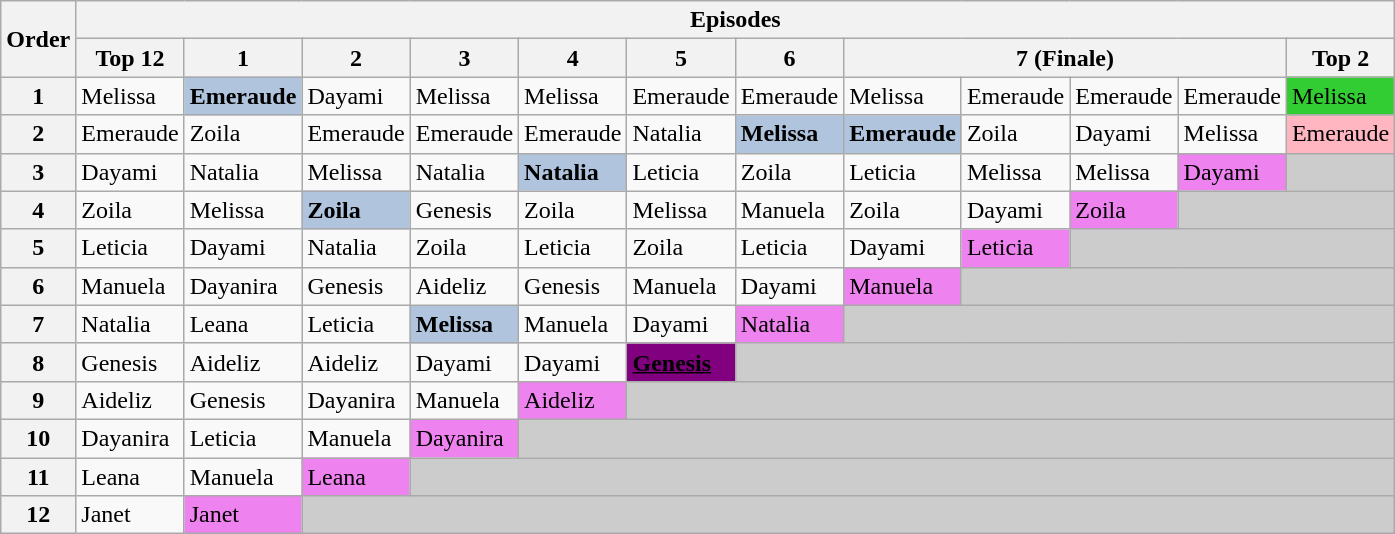<table class="wikitable">
<tr>
<th rowspan="2">Order</th>
<th colspan="12">Episodes</th>
</tr>
<tr>
<th>Top 12</th>
<th>1</th>
<th>2</th>
<th>3</th>
<th width="50">4</th>
<th width="50">5</th>
<th width="50">6</th>
<th colspan="4">7 (Finale)</th>
<th colspan="1" bgcolor="red" align="center">Top 2</th>
</tr>
<tr>
<th>1</th>
<td>Melissa</td>
<td bgcolor="lightsteelblue"><strong>Emeraude</strong></td>
<td>Dayami</td>
<td>Melissa</td>
<td>Melissa</td>
<td>Emeraude</td>
<td>Emeraude</td>
<td>Melissa</td>
<td>Emeraude</td>
<td>Emeraude</td>
<td>Emeraude</td>
<td bgcolor="limegreen">Melissa</td>
</tr>
<tr>
<th>2</th>
<td>Emeraude</td>
<td>Zoila</td>
<td>Emeraude</td>
<td>Emeraude</td>
<td>Emeraude</td>
<td>Natalia</td>
<td bgcolor="lightsteelblue"><strong>Melissa</strong></td>
<td bgcolor="lightsteelblue"><strong>Emeraude</strong></td>
<td>Zoila</td>
<td>Dayami</td>
<td>Melissa</td>
<td bgcolor="lightpink">Emeraude</td>
</tr>
<tr>
<th>3</th>
<td>Dayami</td>
<td>Natalia</td>
<td>Melissa</td>
<td>Natalia</td>
<td bgcolor="lightsteelblue"><strong>Natalia</strong></td>
<td>Leticia</td>
<td>Zoila</td>
<td>Leticia</td>
<td>Melissa</td>
<td>Melissa</td>
<td bgcolor="EE82EE">Dayami</td>
<td style="background:#CCCCCC;" colspan="1"></td>
</tr>
<tr>
<th>4</th>
<td>Zoila</td>
<td>Melissa</td>
<td bgcolor="lightsteelblue"><strong>Zoila</strong></td>
<td>Genesis</td>
<td>Zoila</td>
<td>Melissa</td>
<td>Manuela</td>
<td>Zoila</td>
<td>Dayami</td>
<td bgcolor="EE82EE">Zoila</td>
<td style="background:#CCCCCC;" colspan="2"></td>
</tr>
<tr>
<th>5</th>
<td>Leticia</td>
<td>Dayami</td>
<td>Natalia</td>
<td>Zoila</td>
<td>Leticia</td>
<td>Zoila</td>
<td>Leticia</td>
<td>Dayami</td>
<td bgcolor="EE82EE">Leticia</td>
<td style="background:#CCCCCC;" colspan="3"></td>
</tr>
<tr>
<th>6</th>
<td>Manuela</td>
<td>Dayanira</td>
<td>Genesis</td>
<td>Aideliz</td>
<td>Genesis</td>
<td>Manuela</td>
<td>Dayami</td>
<td bgcolor="EE82EE">Manuela</td>
<td style="background:#CCCCCC;" colspan="6"></td>
</tr>
<tr>
<th>7</th>
<td>Natalia</td>
<td>Leana</td>
<td>Leticia</td>
<td bgcolor="lightsteelblue"><strong>Melissa</strong></td>
<td>Manuela</td>
<td>Dayami</td>
<td bgcolor="EE82EE">Natalia</td>
<td style="background:#CCCCCC;" colspan="5"></td>
</tr>
<tr>
<th>8</th>
<td>Genesis</td>
<td>Aideliz</td>
<td>Aideliz</td>
<td>Dayami</td>
<td>Dayami</td>
<td bgcolor="purple"><span><u><strong>Genesis</strong></u></span></td>
<td style="background:#CCCCCC;" colspan="6"></td>
</tr>
<tr>
<th>9</th>
<td>Aideliz</td>
<td>Genesis</td>
<td>Dayanira</td>
<td>Manuela</td>
<td bgcolor="EE82EE">Aideliz</td>
<td style="background:#CCCCCC;" colspan="7"></td>
</tr>
<tr>
<th>10</th>
<td>Dayanira</td>
<td>Leticia</td>
<td>Manuela</td>
<td bgcolor="EE82EE">Dayanira</td>
<td style="background:#CCCCCC;" colspan="8"></td>
</tr>
<tr>
<th>11</th>
<td>Leana</td>
<td>Manuela</td>
<td bgcolor="EE82EE">Leana</td>
<td style="background:#CCCCCC;" colspan="11"></td>
</tr>
<tr>
<th>12</th>
<td>Janet</td>
<td bgcolor="EE82EE">Janet</td>
<td style="background:#CCCCCC;" colspan="10"></td>
</tr>
</table>
